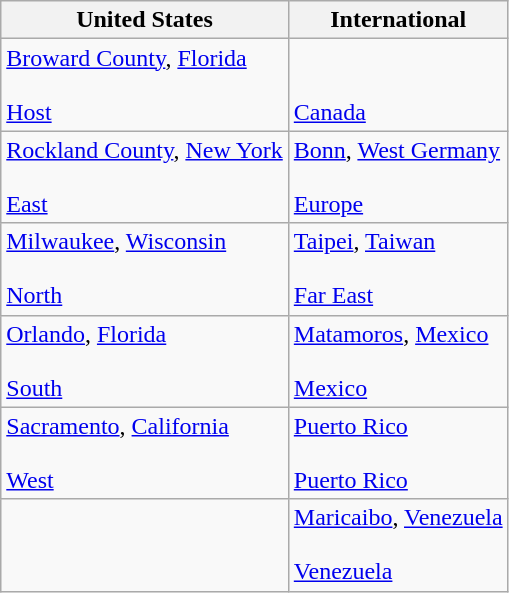<table class="wikitable">
<tr>
<th>United States</th>
<th>International</th>
</tr>
<tr>
<td> <a href='#'>Broward County</a>, <a href='#'>Florida</a><br><br><a href='#'>Host</a></td>
<td> <br><br><a href='#'>Canada</a></td>
</tr>
<tr>
<td> <a href='#'>Rockland County</a>, <a href='#'>New York</a><br><br><a href='#'>East</a></td>
<td> <a href='#'>Bonn</a>, <a href='#'>West Germany</a><br><br><a href='#'>Europe</a></td>
</tr>
<tr>
<td> <a href='#'>Milwaukee</a>, <a href='#'>Wisconsin</a><br><br><a href='#'>North</a></td>
<td> <a href='#'>Taipei</a>, <a href='#'>Taiwan</a><br><br><a href='#'>Far East</a></td>
</tr>
<tr>
<td> <a href='#'>Orlando</a>, <a href='#'>Florida</a><br><br><a href='#'>South</a></td>
<td> <a href='#'>Matamoros</a>, <a href='#'>Mexico</a><br><br><a href='#'>Mexico</a></td>
</tr>
<tr>
<td> <a href='#'>Sacramento</a>, <a href='#'>California</a><br><br><a href='#'>West</a></td>
<td> <a href='#'>Puerto Rico</a><br><br><a href='#'>Puerto Rico</a></td>
</tr>
<tr>
<td></td>
<td> <a href='#'>Maricaibo</a>, <a href='#'>Venezuela</a><br><br><a href='#'>Venezuela</a></td>
</tr>
</table>
